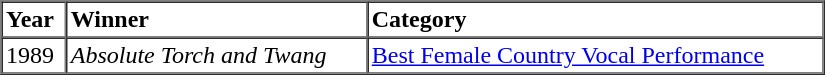<table border=1 cellspacing=0 cellpadding=2 width="550px">
<tr>
<th align="left">Year</th>
<th align="left">Winner</th>
<th align="left">Category</th>
</tr>
<tr>
<td align="left">1989</td>
<td align="left"><em>Absolute Torch and Twang</em></td>
<td align="left"><a href='#'>Best Female Country Vocal Performance</a></td>
</tr>
</table>
